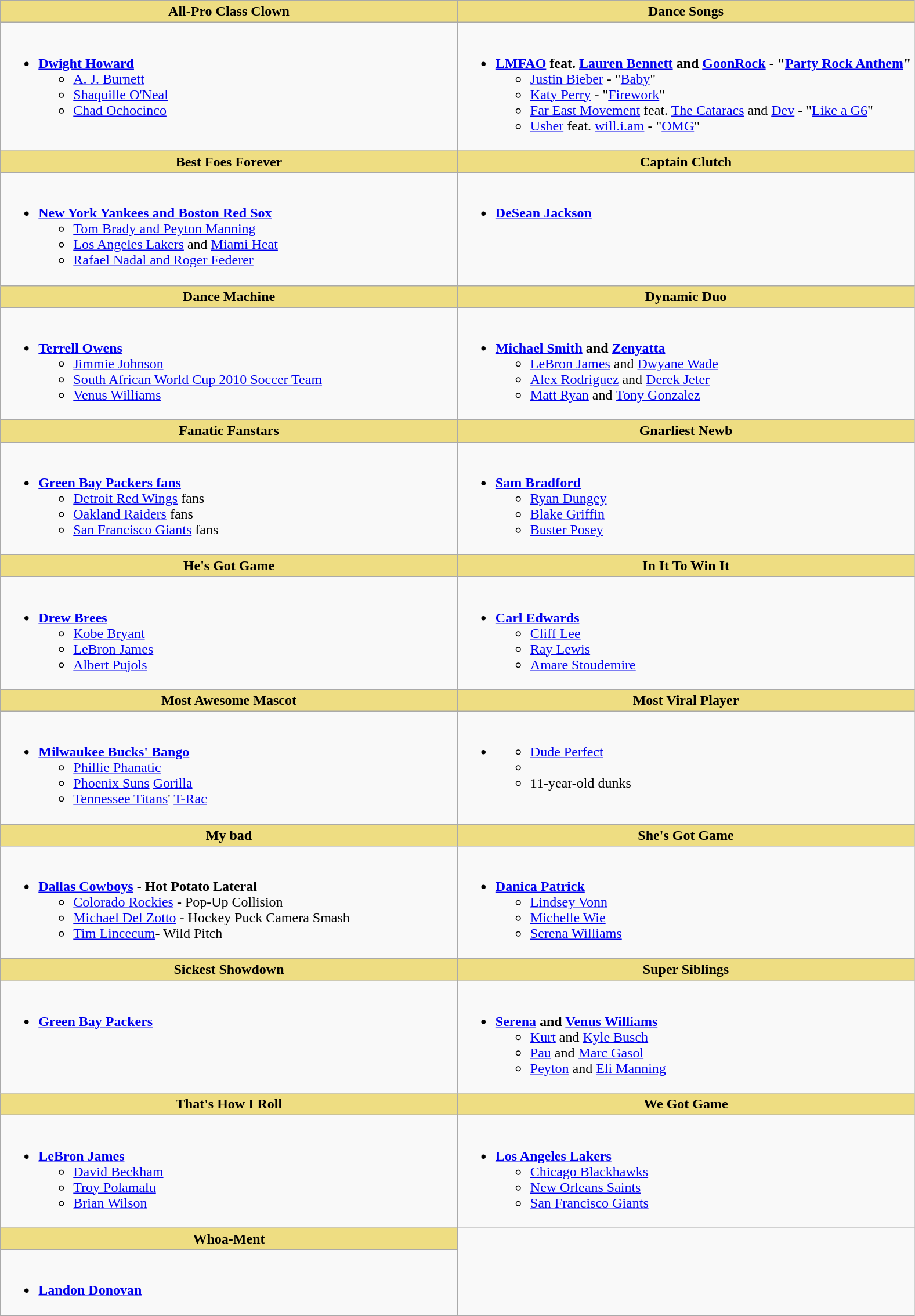<table class=wikitable>
<tr>
<th style="background:#EEDD82; width:50%">All-Pro Class Clown</th>
<th style="background:#EEDD82; width:50%">Dance Songs</th>
</tr>
<tr>
<td valign="top"><br><ul><li><strong><a href='#'>Dwight Howard</a></strong><ul><li><a href='#'>A. J. Burnett</a></li><li><a href='#'>Shaquille O'Neal</a></li><li><a href='#'>Chad Ochocinco</a></li></ul></li></ul></td>
<td valign="top"><br><ul><li><strong><a href='#'>LMFAO</a> feat. <a href='#'>Lauren Bennett</a> and <a href='#'>GoonRock</a> - "<a href='#'>Party Rock Anthem</a>"</strong><ul><li><a href='#'>Justin Bieber</a> - "<a href='#'>Baby</a>"</li><li><a href='#'>Katy Perry</a> - "<a href='#'>Firework</a>"</li><li><a href='#'>Far East Movement</a> feat. <a href='#'>The Cataracs</a> and <a href='#'>Dev</a> - "<a href='#'>Like a G6</a>"</li><li><a href='#'>Usher</a> feat. <a href='#'>will.i.am</a> - "<a href='#'>OMG</a>"</li></ul></li></ul></td>
</tr>
<tr>
<th style="background:#EEDD82; width:50%">Best Foes Forever</th>
<th style="background:#EEDD82; width:50%">Captain Clutch</th>
</tr>
<tr>
<td valign="top"><br><ul><li><strong><a href='#'>New York Yankees and Boston Red Sox</a></strong><ul><li><a href='#'>Tom Brady and Peyton Manning</a></li><li><a href='#'>Los Angeles Lakers</a> and <a href='#'>Miami Heat</a></li><li><a href='#'>Rafael Nadal and Roger Federer</a></li></ul></li></ul></td>
<td valign="top"><br><ul><li><strong><a href='#'>DeSean Jackson</a></strong></li></ul></td>
</tr>
<tr>
<th style="background:#EEDD82; width:50%">Dance Machine</th>
<th style="background:#EEDD82; width:50%">Dynamic Duo</th>
</tr>
<tr>
<td valign="top"><br><ul><li><strong><a href='#'>Terrell Owens</a></strong><ul><li><a href='#'>Jimmie Johnson</a></li><li><a href='#'>South African World Cup 2010 Soccer Team</a></li><li><a href='#'>Venus Williams</a></li></ul></li></ul></td>
<td valign="top"><br><ul><li><strong><a href='#'>Michael Smith</a> and <a href='#'>Zenyatta</a></strong><ul><li><a href='#'>LeBron James</a> and <a href='#'>Dwyane Wade</a></li><li><a href='#'>Alex Rodriguez</a> and <a href='#'>Derek Jeter</a></li><li><a href='#'>Matt Ryan</a> and <a href='#'>Tony Gonzalez</a></li></ul></li></ul></td>
</tr>
<tr>
<th style="background:#EEDD82; width:50%">Fanatic Fanstars</th>
<th style="background:#EEDD82; width:50%">Gnarliest Newb</th>
</tr>
<tr>
<td valign="top"><br><ul><li><strong><a href='#'>Green Bay Packers fans</a></strong><ul><li><a href='#'>Detroit Red Wings</a> fans</li><li><a href='#'>Oakland Raiders</a> fans</li><li><a href='#'>San Francisco Giants</a> fans</li></ul></li></ul></td>
<td valign="top"><br><ul><li><strong><a href='#'>Sam Bradford</a></strong><ul><li><a href='#'>Ryan Dungey</a></li><li><a href='#'>Blake Griffin</a></li><li><a href='#'>Buster Posey</a></li></ul></li></ul></td>
</tr>
<tr>
<th style="background:#EEDD82; width:50%">He's Got Game</th>
<th style="background:#EEDD82; width:50%">In It To Win It</th>
</tr>
<tr>
<td valign="top"><br><ul><li><strong><a href='#'>Drew Brees</a></strong><ul><li><a href='#'>Kobe Bryant</a></li><li><a href='#'>LeBron James</a></li><li><a href='#'>Albert Pujols</a></li></ul></li></ul></td>
<td valign="top"><br><ul><li><strong><a href='#'>Carl Edwards</a></strong><ul><li><a href='#'>Cliff Lee</a></li><li><a href='#'>Ray Lewis</a></li><li><a href='#'>Amare Stoudemire</a></li></ul></li></ul></td>
</tr>
<tr>
<th style="background:#EEDD82; width:50%">Most Awesome Mascot</th>
<th style="background:#EEDD82; width:50%">Most Viral Player</th>
</tr>
<tr>
<td valign="top"><br><ul><li><strong><a href='#'>Milwaukee Bucks' Bango</a></strong><ul><li><a href='#'>Phillie Phanatic</a></li><li><a href='#'>Phoenix Suns</a> <a href='#'>Gorilla</a></li><li><a href='#'>Tennessee Titans</a>' <a href='#'>T-Rac</a></li></ul></li></ul></td>
<td valign="top"><br><ul><li><strong></strong><ul><li><a href='#'>Dude Perfect</a> </li><li></li><li>11-year-old dunks</li></ul></li></ul></td>
</tr>
<tr>
<th style="background:#EEDD82; width:50%">My bad</th>
<th style="background:#EEDD82; width:50%">She's Got Game</th>
</tr>
<tr>
<td valign="top"><br><ul><li><strong><a href='#'>Dallas Cowboys</a> - Hot Potato Lateral</strong><ul><li><a href='#'>Colorado Rockies</a> - Pop-Up Collision</li><li><a href='#'>Michael Del Zotto</a> - Hockey Puck Camera Smash</li><li><a href='#'>Tim Lincecum</a>- Wild Pitch</li></ul></li></ul></td>
<td valign="top"><br><ul><li><strong><a href='#'>Danica Patrick</a></strong><ul><li><a href='#'>Lindsey Vonn</a></li><li><a href='#'>Michelle Wie</a></li><li><a href='#'>Serena Williams</a></li></ul></li></ul></td>
</tr>
<tr>
<th style="background:#EEDD82; width:50%">Sickest Showdown</th>
<th style="background:#EEDD82; width:50%">Super Siblings</th>
</tr>
<tr>
<td valign="top"><br><ul><li><strong><a href='#'>Green Bay Packers</a></strong></li></ul></td>
<td valign="top"><br><ul><li><strong><a href='#'>Serena</a> and <a href='#'>Venus Williams</a></strong><ul><li><a href='#'>Kurt</a> and <a href='#'>Kyle Busch</a></li><li><a href='#'>Pau</a> and <a href='#'>Marc Gasol</a></li><li><a href='#'>Peyton</a> and <a href='#'>Eli Manning</a></li></ul></li></ul></td>
</tr>
<tr>
<th style="background:#EEDD82; width:50%">That's How I Roll</th>
<th style="background:#EEDD82; width:50%">We Got Game</th>
</tr>
<tr>
<td valign="top"><br><ul><li><strong><a href='#'>LeBron James</a></strong><ul><li><a href='#'>David Beckham</a></li><li><a href='#'>Troy Polamalu</a></li><li><a href='#'>Brian Wilson</a></li></ul></li></ul></td>
<td valign="top"><br><ul><li><strong><a href='#'>Los Angeles Lakers</a></strong><ul><li><a href='#'>Chicago Blackhawks</a></li><li><a href='#'>New Orleans Saints</a></li><li><a href='#'>San Francisco Giants</a></li></ul></li></ul></td>
</tr>
<tr>
<th style="background:#EEDD82; width:50%">Whoa-Ment</th>
</tr>
<tr>
<td valign="top"><br><ul><li><strong><a href='#'>Landon Donovan</a></strong></li></ul></td>
</tr>
</table>
